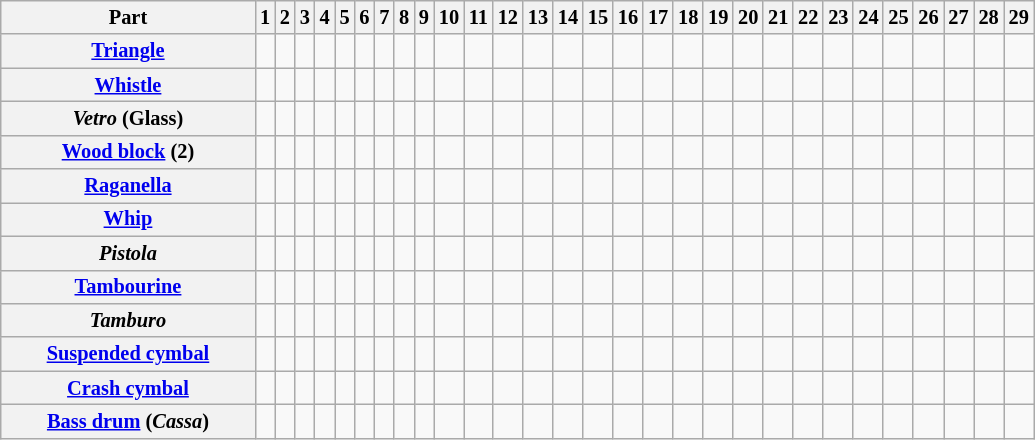<table class="wikitable" style="font-size: 85%; text-align: center; width: auto;">
<tr>
<th style="width:12em">Part</th>
<th>1</th>
<th>2</th>
<th>3</th>
<th>4</th>
<th>5</th>
<th>6</th>
<th>7</th>
<th>8</th>
<th>9</th>
<th>10</th>
<th>11</th>
<th>12</th>
<th>13</th>
<th>14</th>
<th>15</th>
<th>16</th>
<th>17</th>
<th>18</th>
<th>19</th>
<th>20</th>
<th>21</th>
<th>22</th>
<th>23</th>
<th>24</th>
<th>25</th>
<th>26</th>
<th>27</th>
<th>28</th>
<th>29</th>
</tr>
<tr>
<th><a href='#'>Triangle</a></th>
<td></td>
<td></td>
<td></td>
<td></td>
<td></td>
<td></td>
<td></td>
<td></td>
<td></td>
<td></td>
<td></td>
<td></td>
<td></td>
<td></td>
<td></td>
<td></td>
<td></td>
<td></td>
<td></td>
<td></td>
<td></td>
<td></td>
<td></td>
<td></td>
<td></td>
<td></td>
<td></td>
<td></td>
<td></td>
</tr>
<tr>
<th><a href='#'>Whistle</a></th>
<td></td>
<td></td>
<td></td>
<td></td>
<td></td>
<td></td>
<td></td>
<td></td>
<td></td>
<td></td>
<td></td>
<td></td>
<td></td>
<td></td>
<td></td>
<td></td>
<td></td>
<td></td>
<td></td>
<td></td>
<td></td>
<td></td>
<td></td>
<td></td>
<td></td>
<td></td>
<td></td>
<td></td>
<td></td>
</tr>
<tr>
<th><em>Vetro</em> (Glass)</th>
<td></td>
<td></td>
<td></td>
<td></td>
<td></td>
<td></td>
<td></td>
<td></td>
<td></td>
<td></td>
<td></td>
<td></td>
<td></td>
<td></td>
<td></td>
<td></td>
<td></td>
<td></td>
<td></td>
<td></td>
<td></td>
<td></td>
<td></td>
<td></td>
<td></td>
<td></td>
<td></td>
<td></td>
<td></td>
</tr>
<tr>
<th><a href='#'>Wood block</a> (2)</th>
<td></td>
<td></td>
<td></td>
<td></td>
<td></td>
<td></td>
<td></td>
<td></td>
<td></td>
<td></td>
<td></td>
<td></td>
<td></td>
<td></td>
<td></td>
<td></td>
<td></td>
<td></td>
<td></td>
<td></td>
<td></td>
<td></td>
<td></td>
<td></td>
<td></td>
<td></td>
<td></td>
<td></td>
<td></td>
</tr>
<tr>
<th><a href='#'>Raganella</a></th>
<td></td>
<td></td>
<td></td>
<td></td>
<td></td>
<td></td>
<td></td>
<td></td>
<td></td>
<td></td>
<td></td>
<td></td>
<td></td>
<td></td>
<td></td>
<td></td>
<td></td>
<td></td>
<td></td>
<td></td>
<td></td>
<td></td>
<td></td>
<td></td>
<td></td>
<td></td>
<td></td>
<td></td>
<td></td>
</tr>
<tr>
<th><a href='#'>Whip</a></th>
<td></td>
<td></td>
<td></td>
<td></td>
<td></td>
<td></td>
<td></td>
<td></td>
<td></td>
<td></td>
<td></td>
<td></td>
<td></td>
<td></td>
<td></td>
<td></td>
<td></td>
<td></td>
<td></td>
<td></td>
<td></td>
<td></td>
<td></td>
<td></td>
<td></td>
<td></td>
<td></td>
<td></td>
<td></td>
</tr>
<tr>
<th><em>Pistola</em></th>
<td></td>
<td></td>
<td></td>
<td></td>
<td></td>
<td></td>
<td></td>
<td></td>
<td></td>
<td></td>
<td></td>
<td></td>
<td></td>
<td></td>
<td></td>
<td></td>
<td></td>
<td></td>
<td></td>
<td></td>
<td></td>
<td></td>
<td></td>
<td></td>
<td></td>
<td></td>
<td></td>
<td></td>
<td></td>
</tr>
<tr>
<th><a href='#'>Tambourine</a></th>
<td></td>
<td></td>
<td></td>
<td></td>
<td></td>
<td></td>
<td></td>
<td></td>
<td></td>
<td></td>
<td></td>
<td></td>
<td></td>
<td></td>
<td></td>
<td></td>
<td></td>
<td></td>
<td></td>
<td></td>
<td></td>
<td></td>
<td></td>
<td></td>
<td></td>
<td></td>
<td></td>
<td></td>
<td></td>
</tr>
<tr>
<th><em>Tamburo</em></th>
<td></td>
<td></td>
<td></td>
<td></td>
<td></td>
<td></td>
<td></td>
<td></td>
<td></td>
<td></td>
<td></td>
<td></td>
<td></td>
<td></td>
<td></td>
<td></td>
<td></td>
<td></td>
<td></td>
<td></td>
<td></td>
<td></td>
<td></td>
<td></td>
<td></td>
<td></td>
<td></td>
<td></td>
<td></td>
</tr>
<tr>
<th><a href='#'>Suspended cymbal</a></th>
<td></td>
<td></td>
<td></td>
<td></td>
<td></td>
<td></td>
<td></td>
<td></td>
<td></td>
<td></td>
<td></td>
<td></td>
<td></td>
<td></td>
<td></td>
<td></td>
<td></td>
<td></td>
<td></td>
<td></td>
<td></td>
<td></td>
<td></td>
<td></td>
<td></td>
<td></td>
<td></td>
<td></td>
<td></td>
</tr>
<tr>
<th><a href='#'>Crash cymbal</a></th>
<td></td>
<td></td>
<td></td>
<td></td>
<td></td>
<td></td>
<td></td>
<td></td>
<td></td>
<td></td>
<td></td>
<td></td>
<td></td>
<td></td>
<td></td>
<td></td>
<td></td>
<td></td>
<td></td>
<td></td>
<td></td>
<td></td>
<td></td>
<td></td>
<td></td>
<td></td>
<td></td>
<td></td>
<td></td>
</tr>
<tr>
<th><a href='#'>Bass drum</a> (<strong><em>Cassa</em></strong>)</th>
<td></td>
<td></td>
<td></td>
<td></td>
<td></td>
<td></td>
<td></td>
<td></td>
<td></td>
<td></td>
<td></td>
<td></td>
<td></td>
<td></td>
<td></td>
<td></td>
<td></td>
<td></td>
<td></td>
<td></td>
<td></td>
<td></td>
<td></td>
<td></td>
<td></td>
<td></td>
<td></td>
<td></td>
<td></td>
</tr>
</table>
